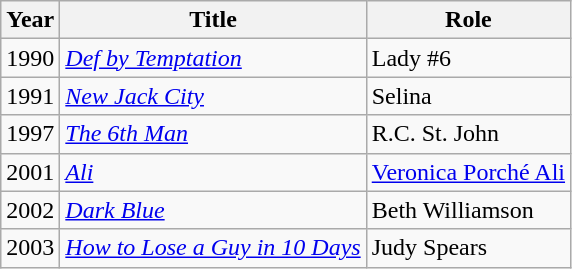<table class="wikitable plainrowheaders sortable" style="margin-right: 0;">
<tr>
<th>Year</th>
<th>Title</th>
<th>Role</th>
</tr>
<tr>
<td>1990</td>
<td><em><a href='#'>Def by Temptation</a></em></td>
<td>Lady #6</td>
</tr>
<tr>
<td>1991</td>
<td><em><a href='#'>New Jack City</a></em></td>
<td>Selina</td>
</tr>
<tr>
<td>1997</td>
<td><em><a href='#'>The 6th Man</a></em></td>
<td>R.C. St. John</td>
</tr>
<tr>
<td>2001</td>
<td><em><a href='#'>Ali</a></em></td>
<td><a href='#'>Veronica Porché Ali</a></td>
</tr>
<tr>
<td>2002</td>
<td><em><a href='#'>Dark Blue</a></em></td>
<td>Beth Williamson</td>
</tr>
<tr>
<td>2003</td>
<td><em><a href='#'>How to Lose a Guy in 10 Days</a></em></td>
<td>Judy Spears</td>
</tr>
</table>
